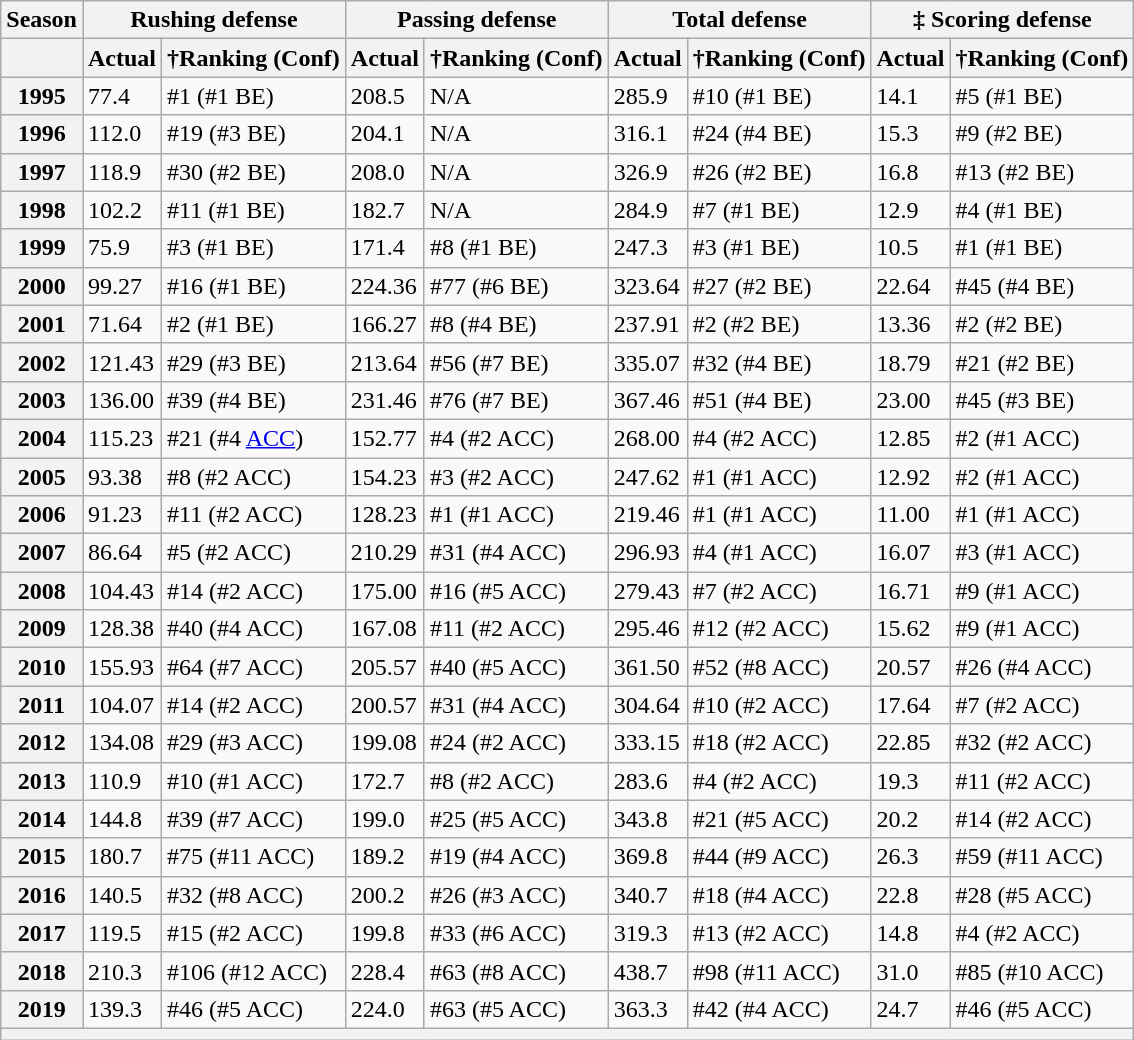<table class="wikitable" border="1">
<tr>
<th>Season</th>
<th colspan="2">Rushing defense</th>
<th colspan="2">Passing defense</th>
<th colspan="2">Total defense</th>
<th colspan="2">‡ Scoring defense</th>
</tr>
<tr>
<th> </th>
<th>Actual</th>
<th>†Ranking (Conf)</th>
<th>Actual</th>
<th>†Ranking (Conf)</th>
<th>Actual</th>
<th>†Ranking (Conf)</th>
<th>Actual</th>
<th>†Ranking (Conf)</th>
</tr>
<tr>
<th>1995</th>
<td>77.4</td>
<td>#1 (#1 BE)</td>
<td>208.5</td>
<td>N/A</td>
<td>285.9</td>
<td>#10 (#1 BE)</td>
<td>14.1</td>
<td>#5 (#1 BE)</td>
</tr>
<tr>
<th>1996</th>
<td>112.0</td>
<td>#19 (#3 BE)</td>
<td>204.1</td>
<td>N/A</td>
<td>316.1</td>
<td>#24 (#4 BE)</td>
<td>15.3</td>
<td>#9 (#2 BE)</td>
</tr>
<tr>
<th>1997</th>
<td>118.9</td>
<td>#30 (#2 BE)</td>
<td>208.0</td>
<td>N/A</td>
<td>326.9</td>
<td>#26 (#2 BE)</td>
<td>16.8</td>
<td>#13 (#2 BE)</td>
</tr>
<tr>
<th>1998</th>
<td>102.2</td>
<td>#11 (#1 BE)</td>
<td>182.7</td>
<td>N/A</td>
<td>284.9</td>
<td>#7 (#1 BE)</td>
<td>12.9</td>
<td>#4 (#1 BE)</td>
</tr>
<tr>
<th>1999</th>
<td>75.9</td>
<td>#3 (#1 BE)</td>
<td>171.4</td>
<td>#8 (#1 BE)</td>
<td>247.3</td>
<td>#3 (#1 BE)</td>
<td>10.5</td>
<td>#1 (#1 BE)</td>
</tr>
<tr>
<th>2000</th>
<td>99.27</td>
<td>#16 (#1 BE)</td>
<td>224.36</td>
<td>#77 (#6 BE)</td>
<td>323.64</td>
<td>#27 (#2 BE)</td>
<td>22.64</td>
<td>#45 (#4 BE)</td>
</tr>
<tr>
<th>2001</th>
<td>71.64</td>
<td>#2 (#1 BE)</td>
<td>166.27</td>
<td>#8 (#4 BE)</td>
<td>237.91</td>
<td>#2 (#2 BE)</td>
<td>13.36</td>
<td>#2 (#2 BE)</td>
</tr>
<tr>
<th>2002</th>
<td>121.43</td>
<td>#29 (#3 BE)</td>
<td>213.64</td>
<td>#56 (#7 BE)</td>
<td>335.07</td>
<td>#32 (#4 BE)</td>
<td>18.79</td>
<td>#21 (#2 BE)</td>
</tr>
<tr>
<th>2003</th>
<td>136.00</td>
<td>#39 (#4 BE)</td>
<td>231.46</td>
<td>#76 (#7 BE)</td>
<td>367.46</td>
<td>#51 (#4 BE)</td>
<td>23.00</td>
<td>#45 (#3 BE)</td>
</tr>
<tr>
<th>2004</th>
<td>115.23</td>
<td>#21 (#4 <a href='#'>ACC</a>)</td>
<td>152.77</td>
<td>#4 (#2 ACC)</td>
<td>268.00</td>
<td>#4 (#2 ACC)</td>
<td>12.85</td>
<td>#2 (#1 ACC)</td>
</tr>
<tr>
<th>2005</th>
<td>93.38</td>
<td>#8 (#2 ACC)</td>
<td>154.23</td>
<td>#3 (#2 ACC)</td>
<td>247.62</td>
<td>#1 (#1 ACC)</td>
<td>12.92</td>
<td>#2 (#1 ACC)</td>
</tr>
<tr>
<th>2006</th>
<td>91.23</td>
<td>#11 (#2 ACC)</td>
<td>128.23</td>
<td>#1 (#1 ACC)</td>
<td>219.46</td>
<td>#1 (#1 ACC)</td>
<td>11.00</td>
<td>#1 (#1 ACC)</td>
</tr>
<tr>
<th>2007</th>
<td>86.64</td>
<td>#5 (#2 ACC)</td>
<td>210.29</td>
<td>#31 (#4 ACC)</td>
<td>296.93</td>
<td>#4 (#1 ACC)</td>
<td>16.07</td>
<td>#3 (#1 ACC)</td>
</tr>
<tr>
<th>2008</th>
<td>104.43</td>
<td>#14 (#2 ACC)</td>
<td>175.00</td>
<td>#16 (#5 ACC)</td>
<td>279.43</td>
<td>#7 (#2 ACC)</td>
<td>16.71</td>
<td>#9 (#1 ACC)</td>
</tr>
<tr>
<th>2009</th>
<td>128.38</td>
<td>#40 (#4 ACC)</td>
<td>167.08</td>
<td>#11 (#2 ACC)</td>
<td>295.46</td>
<td>#12 (#2 ACC)</td>
<td>15.62</td>
<td>#9 (#1 ACC)</td>
</tr>
<tr>
<th>2010</th>
<td>155.93</td>
<td>#64 (#7 ACC)</td>
<td>205.57</td>
<td>#40 (#5 ACC)</td>
<td>361.50</td>
<td>#52 (#8 ACC)</td>
<td>20.57</td>
<td>#26 (#4 ACC)</td>
</tr>
<tr>
<th>2011</th>
<td>104.07</td>
<td>#14 (#2 ACC)</td>
<td>200.57</td>
<td>#31 (#4 ACC)</td>
<td>304.64</td>
<td>#10 (#2 ACC)</td>
<td>17.64</td>
<td>#7 (#2 ACC)</td>
</tr>
<tr>
<th>2012</th>
<td>134.08</td>
<td>#29 (#3 ACC)</td>
<td>199.08</td>
<td>#24 (#2 ACC)</td>
<td>333.15</td>
<td>#18 (#2 ACC)</td>
<td>22.85</td>
<td>#32 (#2 ACC)</td>
</tr>
<tr>
<th>2013</th>
<td>110.9</td>
<td>#10 (#1 ACC)</td>
<td>172.7</td>
<td>#8 (#2 ACC)</td>
<td>283.6</td>
<td>#4 (#2 ACC)</td>
<td>19.3</td>
<td>#11 (#2 ACC)</td>
</tr>
<tr>
<th>2014</th>
<td>144.8</td>
<td>#39 (#7 ACC)</td>
<td>199.0</td>
<td>#25 (#5 ACC)</td>
<td>343.8</td>
<td>#21 (#5 ACC)</td>
<td>20.2</td>
<td>#14 (#2 ACC)</td>
</tr>
<tr>
<th>2015</th>
<td>180.7</td>
<td>#75 (#11 ACC)</td>
<td>189.2</td>
<td>#19 (#4 ACC)</td>
<td>369.8</td>
<td>#44 (#9 ACC)</td>
<td>26.3</td>
<td>#59 (#11 ACC)</td>
</tr>
<tr>
<th>2016</th>
<td>140.5</td>
<td>#32 (#8 ACC)</td>
<td>200.2</td>
<td>#26 (#3 ACC)</td>
<td>340.7</td>
<td>#18 (#4 ACC)</td>
<td>22.8</td>
<td>#28 (#5 ACC)</td>
</tr>
<tr>
<th>2017</th>
<td>119.5</td>
<td>#15 (#2 ACC)</td>
<td>199.8</td>
<td>#33 (#6 ACC)</td>
<td>319.3</td>
<td>#13 (#2 ACC)</td>
<td>14.8</td>
<td>#4 (#2 ACC)</td>
</tr>
<tr>
<th>2018</th>
<td>210.3</td>
<td>#106 (#12 ACC)</td>
<td>228.4</td>
<td>#63 (#8 ACC)</td>
<td>438.7</td>
<td>#98 (#11 ACC)</td>
<td>31.0</td>
<td>#85 (#10 ACC)</td>
</tr>
<tr>
<th>2019</th>
<td>139.3</td>
<td>#46 (#5 ACC)</td>
<td>224.0</td>
<td>#63 (#5 ACC)</td>
<td>363.3</td>
<td>#42 (#4 ACC)</td>
<td>24.7</td>
<td>#46 (#5 ACC)</td>
</tr>
<tr>
<th colspan="9"></th>
</tr>
</table>
